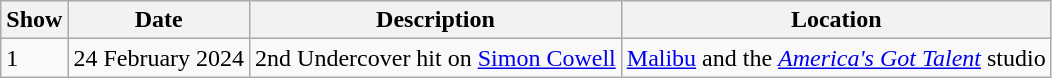<table class="wikitable">
<tr>
<th>Show</th>
<th>Date</th>
<th>Description</th>
<th>Location</th>
</tr>
<tr>
<td>1</td>
<td>24 February 2024</td>
<td>2nd Undercover hit on <a href='#'>Simon Cowell</a></td>
<td><a href='#'>Malibu</a> and the <em><a href='#'>America's Got Talent</a></em> studio</td>
</tr>
</table>
